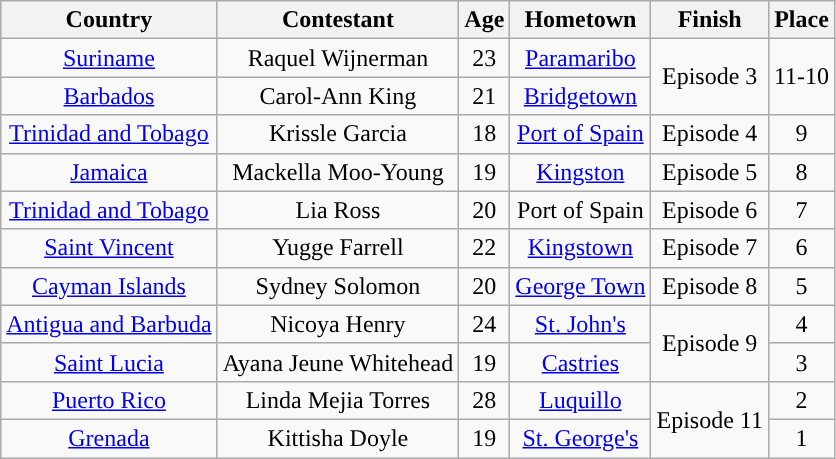<table class="wikitable sortable" style="text-align:center;">
<tr>
<th>Country</th>
<th>Contestant</th>
<th>Age</th>
<th>Hometown</th>
<th>Finish</th>
<th>Place</th>
</tr>
<tr>
<td><a href='#'>Suriname</a></td>
<td>Raquel Wijnerman</td>
<td>23</td>
<td><a href='#'>Paramaribo</a></td>
<td rowspan="2">Episode 3</td>
<td rowspan="2">11-10</td>
</tr>
<tr>
<td><a href='#'>Barbados</a></td>
<td>Carol-Ann King</td>
<td>21</td>
<td><a href='#'>Bridgetown</a></td>
</tr>
<tr>
<td><a href='#'>Trinidad and Tobago</a></td>
<td>Krissle Garcia</td>
<td>18</td>
<td><a href='#'>Port of Spain</a></td>
<td>Episode 4</td>
<td>9</td>
</tr>
<tr>
<td><a href='#'>Jamaica</a></td>
<td>Mackella Moo-Young</td>
<td>19</td>
<td><a href='#'>Kingston</a></td>
<td>Episode 5</td>
<td>8</td>
</tr>
<tr>
<td><a href='#'>Trinidad and Tobago</a></td>
<td>Lia Ross</td>
<td>20</td>
<td>Port of Spain</td>
<td>Episode 6</td>
<td>7</td>
</tr>
<tr>
<td><a href='#'>Saint Vincent</a></td>
<td>Yugge Farrell</td>
<td>22</td>
<td><a href='#'>Kingstown</a></td>
<td>Episode 7</td>
<td>6</td>
</tr>
<tr>
<td><a href='#'>Cayman Islands</a></td>
<td>Sydney Solomon</td>
<td>20</td>
<td><a href='#'>George Town</a></td>
<td>Episode 8</td>
<td>5</td>
</tr>
<tr>
<td><a href='#'>Antigua and Barbuda</a></td>
<td>Nicoya Henry</td>
<td>24</td>
<td><a href='#'>St. John's</a></td>
<td rowspan="2">Episode 9</td>
<td>4</td>
</tr>
<tr>
<td><a href='#'>Saint Lucia</a></td>
<td>Ayana Jeune Whitehead</td>
<td>19</td>
<td><a href='#'>Castries</a></td>
<td>3</td>
</tr>
<tr>
<td><a href='#'>Puerto Rico</a></td>
<td>Linda Mejia Torres</td>
<td>28</td>
<td><a href='#'>Luquillo</a></td>
<td rowspan="3">Episode 11</td>
<td>2</td>
</tr>
<tr>
<td><a href='#'>Grenada</a></td>
<td>Kittisha Doyle</td>
<td>19</td>
<td><a href='#'>St. George's</a></td>
<td>1</td>
</tr>
</table>
